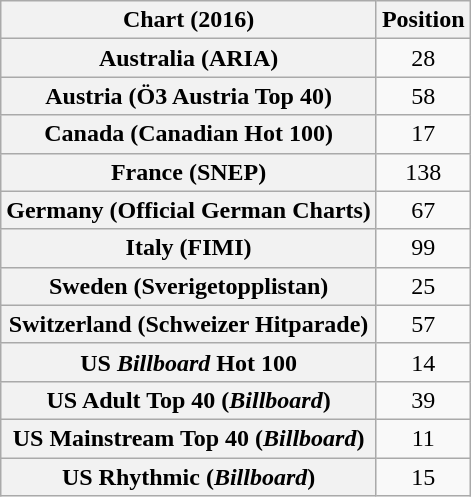<table class="wikitable plainrowheaders sortable" style="text-align:center">
<tr>
<th>Chart (2016)</th>
<th>Position</th>
</tr>
<tr>
<th scope="row">Australia (ARIA)</th>
<td>28</td>
</tr>
<tr>
<th scope="row">Austria (Ö3 Austria Top 40)</th>
<td>58</td>
</tr>
<tr>
<th scope="row">Canada (Canadian Hot 100)</th>
<td>17</td>
</tr>
<tr>
<th scope="row">France (SNEP)</th>
<td>138</td>
</tr>
<tr>
<th scope="row">Germany (Official German Charts)</th>
<td>67</td>
</tr>
<tr>
<th scope="row">Italy (FIMI)</th>
<td>99</td>
</tr>
<tr>
<th scope="row">Sweden (Sverigetopplistan)</th>
<td>25</td>
</tr>
<tr>
<th scope="row">Switzerland (Schweizer Hitparade)</th>
<td>57</td>
</tr>
<tr>
<th scope="row">US <em>Billboard</em> Hot 100</th>
<td>14</td>
</tr>
<tr>
<th scope="row">US Adult Top 40 (<em>Billboard</em>)</th>
<td>39</td>
</tr>
<tr>
<th scope="row">US Mainstream Top 40 (<em>Billboard</em>)</th>
<td>11</td>
</tr>
<tr>
<th scope="row">US Rhythmic (<em>Billboard</em>)</th>
<td>15</td>
</tr>
</table>
